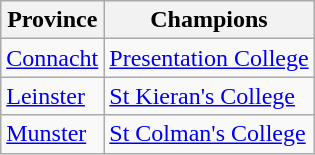<table class="wikitable">
<tr>
<th>Province</th>
<th>Champions</th>
</tr>
<tr>
<td><a href='#'>Connacht</a></td>
<td><a href='#'>Presentation College</a></td>
</tr>
<tr>
<td><a href='#'>Leinster</a></td>
<td><a href='#'>St Kieran's College</a></td>
</tr>
<tr>
<td><a href='#'>Munster</a></td>
<td><a href='#'>St Colman's College</a></td>
</tr>
</table>
